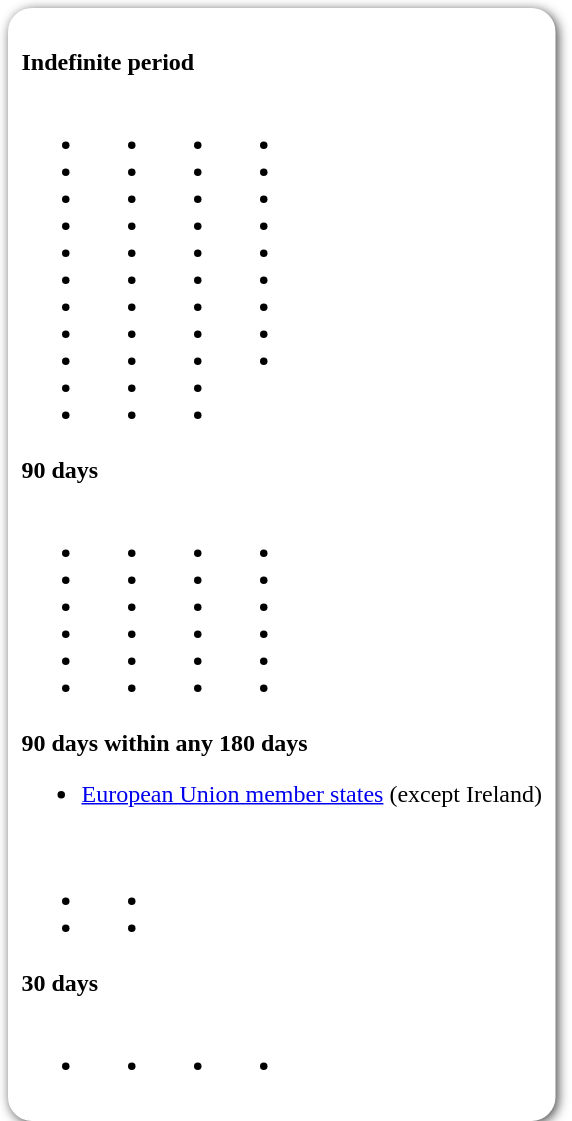<table style=" border-radius:1em; box-shadow: 0.1em 0.1em 0.5em rgba(0,0,0,0.75); background-color: white; border: 1px solid white; padding: 5px;">
<tr style="vertical-align:top;">
<td><br><strong>Indefinite period</strong><table>
<tr>
<td><br><ul><li></li><li></li><li></li><li></li><li></li><li></li><li></li><li></li><li></li><li></li><li></li></ul></td>
<td valign="top"><br><ul><li></li><li></li><li></li><li></li><li></li><li></li><li></li><li></li><li></li><li></li><li></li></ul></td>
<td valign="top"><br><ul><li></li><li></li><li></li><li></li><li></li><li></li><li></li><li></li><li></li><li></li><li></li></ul></td>
<td valign="top"><br><ul><li></li><li></li><li></li><li></li><li></li><li></li><li></li><li></li><li></li></ul></td>
<td></td>
</tr>
</table>
<strong>90 days</strong><table>
<tr>
<td><br><ul><li></li><li></li><li></li><li></li><li></li><li></li></ul></td>
<td valign="top"><br><ul><li></li><li></li><li></li><li></li><li></li><li></li></ul></td>
<td valign="top"><br><ul><li></li><li></li><li></li><li></li><li></li><li></li></ul></td>
<td valign="top"><br><ul><li></li><li></li><li></li><li></li><li></li><li></li></ul></td>
<td></td>
</tr>
</table>
<strong>90 days within any 180 days</strong><ul><li> <a href='#'>European Union member states</a> (except Ireland)</li></ul><table>
<tr>
<td><br><ul><li></li><li></li></ul></td>
<td valign="top"><br><ul><li></li><li></li></ul></td>
<td></td>
</tr>
</table>
<strong>30 days</strong><table>
<tr>
<td><br><ul><li></li></ul></td>
<td valign="top"><br><ul><li></li></ul></td>
<td valign="top"><br><ul><li></li></ul></td>
<td valign="top"><br><ul><li></li></ul></td>
<td></td>
</tr>
</table>
</td>
</tr>
</table>
